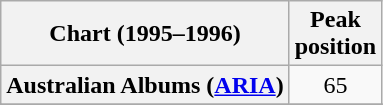<table class="wikitable sortable plainrowheaders" style="text-align:center">
<tr>
<th scope="col">Chart (1995–1996)</th>
<th scope="col">Peak<br>position</th>
</tr>
<tr>
<th scope="row">Australian Albums (<a href='#'>ARIA</a>)</th>
<td>65</td>
</tr>
<tr>
</tr>
<tr>
</tr>
</table>
